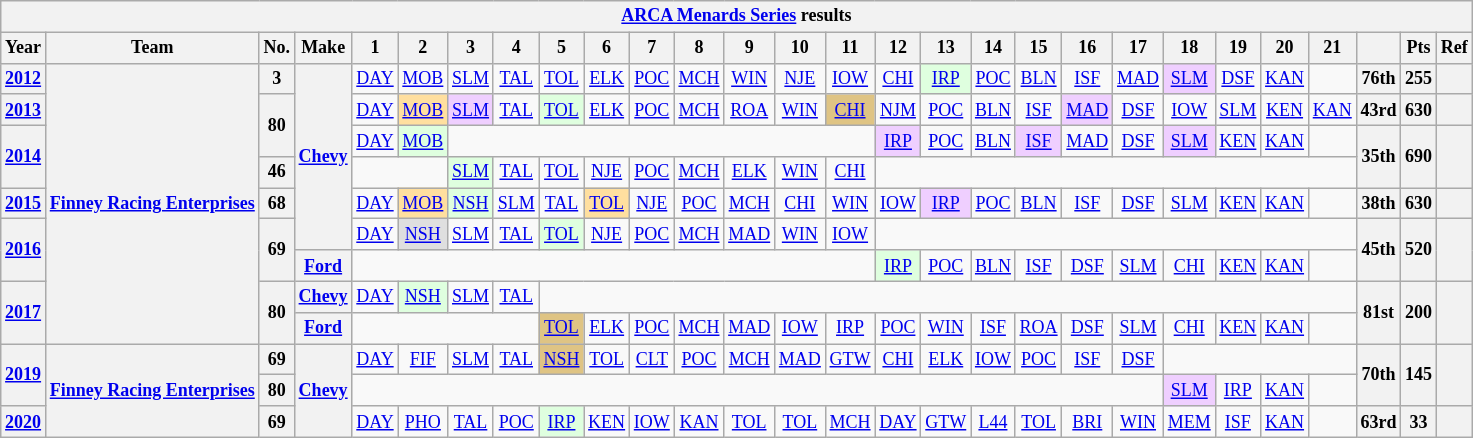<table class="wikitable" style="text-align:center; font-size:75%">
<tr>
<th colspan=48><a href='#'>ARCA Menards Series</a> results</th>
</tr>
<tr>
<th>Year</th>
<th>Team</th>
<th>No.</th>
<th>Make</th>
<th>1</th>
<th>2</th>
<th>3</th>
<th>4</th>
<th>5</th>
<th>6</th>
<th>7</th>
<th>8</th>
<th>9</th>
<th>10</th>
<th>11</th>
<th>12</th>
<th>13</th>
<th>14</th>
<th>15</th>
<th>16</th>
<th>17</th>
<th>18</th>
<th>19</th>
<th>20</th>
<th>21</th>
<th></th>
<th>Pts</th>
<th>Ref</th>
</tr>
<tr>
<th><a href='#'>2012</a></th>
<th rowspan=9 nowrap><a href='#'>Finney Racing Enterprises</a></th>
<th>3</th>
<th rowspan=6><a href='#'>Chevy</a></th>
<td><a href='#'>DAY</a></td>
<td><a href='#'>MOB</a></td>
<td><a href='#'>SLM</a></td>
<td><a href='#'>TAL</a></td>
<td><a href='#'>TOL</a></td>
<td><a href='#'>ELK</a></td>
<td><a href='#'>POC</a></td>
<td><a href='#'>MCH</a></td>
<td><a href='#'>WIN</a></td>
<td><a href='#'>NJE</a></td>
<td><a href='#'>IOW</a></td>
<td><a href='#'>CHI</a></td>
<td style="background:#DFFFDF;"><a href='#'>IRP</a><br></td>
<td><a href='#'>POC</a></td>
<td><a href='#'>BLN</a></td>
<td><a href='#'>ISF</a></td>
<td><a href='#'>MAD</a></td>
<td style="background:#EFCFFF;"><a href='#'>SLM</a><br></td>
<td><a href='#'>DSF</a></td>
<td><a href='#'>KAN</a></td>
<td></td>
<th>76th</th>
<th>255</th>
<th></th>
</tr>
<tr>
<th><a href='#'>2013</a></th>
<th rowspan=2>80</th>
<td><a href='#'>DAY</a></td>
<td style="background:#FFDF9F;"><a href='#'>MOB</a><br></td>
<td style="background:#EFCFFF;"><a href='#'>SLM</a><br></td>
<td><a href='#'>TAL</a></td>
<td style="background:#DFFFDF;"><a href='#'>TOL</a><br></td>
<td><a href='#'>ELK</a></td>
<td><a href='#'>POC</a></td>
<td><a href='#'>MCH</a></td>
<td><a href='#'>ROA</a></td>
<td><a href='#'>WIN</a></td>
<td style="background:#DFC484;"><a href='#'>CHI</a><br></td>
<td><a href='#'>NJM</a></td>
<td><a href='#'>POC</a></td>
<td><a href='#'>BLN</a></td>
<td><a href='#'>ISF</a></td>
<td style="background:#EFCFFF;"><a href='#'>MAD</a><br></td>
<td><a href='#'>DSF</a></td>
<td><a href='#'>IOW</a></td>
<td><a href='#'>SLM</a></td>
<td><a href='#'>KEN</a></td>
<td><a href='#'>KAN</a></td>
<th>43rd</th>
<th>630</th>
<th></th>
</tr>
<tr>
<th rowspan=2><a href='#'>2014</a></th>
<td><a href='#'>DAY</a></td>
<td style="background:#DFFFDF;"><a href='#'>MOB</a><br></td>
<td colspan=9></td>
<td style="background:#EFCFFF;"><a href='#'>IRP</a><br></td>
<td><a href='#'>POC</a></td>
<td><a href='#'>BLN</a></td>
<td style="background:#EFCFFF;"><a href='#'>ISF</a><br></td>
<td><a href='#'>MAD</a></td>
<td><a href='#'>DSF</a></td>
<td style="background:#EFCFFF;"><a href='#'>SLM</a><br></td>
<td><a href='#'>KEN</a></td>
<td><a href='#'>KAN</a></td>
<td></td>
<th rowspan=2>35th</th>
<th rowspan=2>690</th>
<th rowspan=2></th>
</tr>
<tr>
<th>46</th>
<td colspan=2></td>
<td style="background:#DFFFDF;"><a href='#'>SLM</a><br></td>
<td><a href='#'>TAL</a></td>
<td><a href='#'>TOL</a></td>
<td><a href='#'>NJE</a></td>
<td><a href='#'>POC</a></td>
<td><a href='#'>MCH</a></td>
<td><a href='#'>ELK</a></td>
<td><a href='#'>WIN</a></td>
<td><a href='#'>CHI</a></td>
<td colspan=10></td>
</tr>
<tr>
<th><a href='#'>2015</a></th>
<th>68</th>
<td><a href='#'>DAY</a></td>
<td style="background:#FFDF9F;"><a href='#'>MOB</a><br></td>
<td style="background:#DFFFDF;"><a href='#'>NSH</a><br></td>
<td><a href='#'>SLM</a></td>
<td><a href='#'>TAL</a></td>
<td style="background:#FFDF9F;"><a href='#'>TOL</a><br></td>
<td><a href='#'>NJE</a></td>
<td><a href='#'>POC</a></td>
<td><a href='#'>MCH</a></td>
<td><a href='#'>CHI</a></td>
<td><a href='#'>WIN</a></td>
<td><a href='#'>IOW</a></td>
<td style="background:#EFCFFF;"><a href='#'>IRP</a><br></td>
<td><a href='#'>POC</a></td>
<td><a href='#'>BLN</a></td>
<td><a href='#'>ISF</a></td>
<td><a href='#'>DSF</a></td>
<td><a href='#'>SLM</a></td>
<td><a href='#'>KEN</a></td>
<td><a href='#'>KAN</a></td>
<td></td>
<th>38th</th>
<th>630</th>
<th></th>
</tr>
<tr>
<th rowspan=2><a href='#'>2016</a></th>
<th rowspan=2>69</th>
<td><a href='#'>DAY</a></td>
<td style="background:#DFDFDF;"><a href='#'>NSH</a><br></td>
<td><a href='#'>SLM</a></td>
<td><a href='#'>TAL</a></td>
<td style="background:#DFFFDF;"><a href='#'>TOL</a><br></td>
<td><a href='#'>NJE</a></td>
<td><a href='#'>POC</a></td>
<td><a href='#'>MCH</a></td>
<td><a href='#'>MAD</a></td>
<td><a href='#'>WIN</a></td>
<td><a href='#'>IOW</a></td>
<td colspan=10></td>
<th rowspan=2>45th</th>
<th rowspan=2>520</th>
<th rowspan=2></th>
</tr>
<tr>
<th><a href='#'>Ford</a></th>
<td colspan=11></td>
<td style="background:#DFFFDF;"><a href='#'>IRP</a><br></td>
<td><a href='#'>POC</a></td>
<td><a href='#'>BLN</a></td>
<td><a href='#'>ISF</a></td>
<td><a href='#'>DSF</a></td>
<td><a href='#'>SLM</a></td>
<td><a href='#'>CHI</a></td>
<td><a href='#'>KEN</a></td>
<td><a href='#'>KAN</a></td>
<td></td>
</tr>
<tr>
<th rowspan=2><a href='#'>2017</a></th>
<th rowspan=2>80</th>
<th><a href='#'>Chevy</a></th>
<td><a href='#'>DAY</a></td>
<td style="background:#DFFFDF;"><a href='#'>NSH</a><br></td>
<td><a href='#'>SLM</a></td>
<td><a href='#'>TAL</a></td>
<td colspan=17></td>
<th rowspan=2>81st</th>
<th rowspan=2>200</th>
<th rowspan=2></th>
</tr>
<tr>
<th><a href='#'>Ford</a></th>
<td colspan=4></td>
<td style="background:#DFC484;"><a href='#'>TOL</a><br></td>
<td><a href='#'>ELK</a></td>
<td><a href='#'>POC</a></td>
<td><a href='#'>MCH</a></td>
<td><a href='#'>MAD</a></td>
<td><a href='#'>IOW</a></td>
<td><a href='#'>IRP</a></td>
<td><a href='#'>POC</a></td>
<td><a href='#'>WIN</a></td>
<td><a href='#'>ISF</a></td>
<td><a href='#'>ROA</a></td>
<td><a href='#'>DSF</a></td>
<td><a href='#'>SLM</a></td>
<td><a href='#'>CHI</a></td>
<td><a href='#'>KEN</a></td>
<td><a href='#'>KAN</a></td>
<td></td>
</tr>
<tr>
<th rowspan=2><a href='#'>2019</a></th>
<th rowspan=3><a href='#'>Finney Racing Enterprises</a></th>
<th>69</th>
<th rowspan=3><a href='#'>Chevy</a></th>
<td><a href='#'>DAY</a></td>
<td><a href='#'>FIF</a></td>
<td><a href='#'>SLM</a></td>
<td><a href='#'>TAL</a></td>
<td style="background:#DFC484;"><a href='#'>NSH</a><br></td>
<td><a href='#'>TOL</a></td>
<td><a href='#'>CLT</a></td>
<td><a href='#'>POC</a></td>
<td><a href='#'>MCH</a></td>
<td><a href='#'>MAD</a></td>
<td><a href='#'>GTW</a></td>
<td><a href='#'>CHI</a></td>
<td><a href='#'>ELK</a></td>
<td><a href='#'>IOW</a></td>
<td><a href='#'>POC</a></td>
<td><a href='#'>ISF</a></td>
<td><a href='#'>DSF</a></td>
<td colspan=4></td>
<th rowspan=2>70th</th>
<th rowspan=2>145</th>
<th rowspan=2></th>
</tr>
<tr>
<th>80</th>
<td colspan=17></td>
<td style="background:#EFCFFF;"><a href='#'>SLM</a><br></td>
<td><a href='#'>IRP</a></td>
<td><a href='#'>KAN</a></td>
<td></td>
</tr>
<tr>
<th><a href='#'>2020</a></th>
<th>69</th>
<td><a href='#'>DAY</a></td>
<td><a href='#'>PHO</a></td>
<td><a href='#'>TAL</a></td>
<td><a href='#'>POC</a></td>
<td style="background:#DFFFDF;"><a href='#'>IRP</a><br></td>
<td><a href='#'>KEN</a></td>
<td><a href='#'>IOW</a></td>
<td><a href='#'>KAN</a></td>
<td><a href='#'>TOL</a></td>
<td><a href='#'>TOL</a></td>
<td><a href='#'>MCH</a></td>
<td><a href='#'>DAY</a></td>
<td><a href='#'>GTW</a></td>
<td><a href='#'>L44</a></td>
<td><a href='#'>TOL</a></td>
<td><a href='#'>BRI</a></td>
<td><a href='#'>WIN</a></td>
<td><a href='#'>MEM</a></td>
<td><a href='#'>ISF</a></td>
<td><a href='#'>KAN</a></td>
<td></td>
<th>63rd</th>
<th>33</th>
<th></th>
</tr>
</table>
